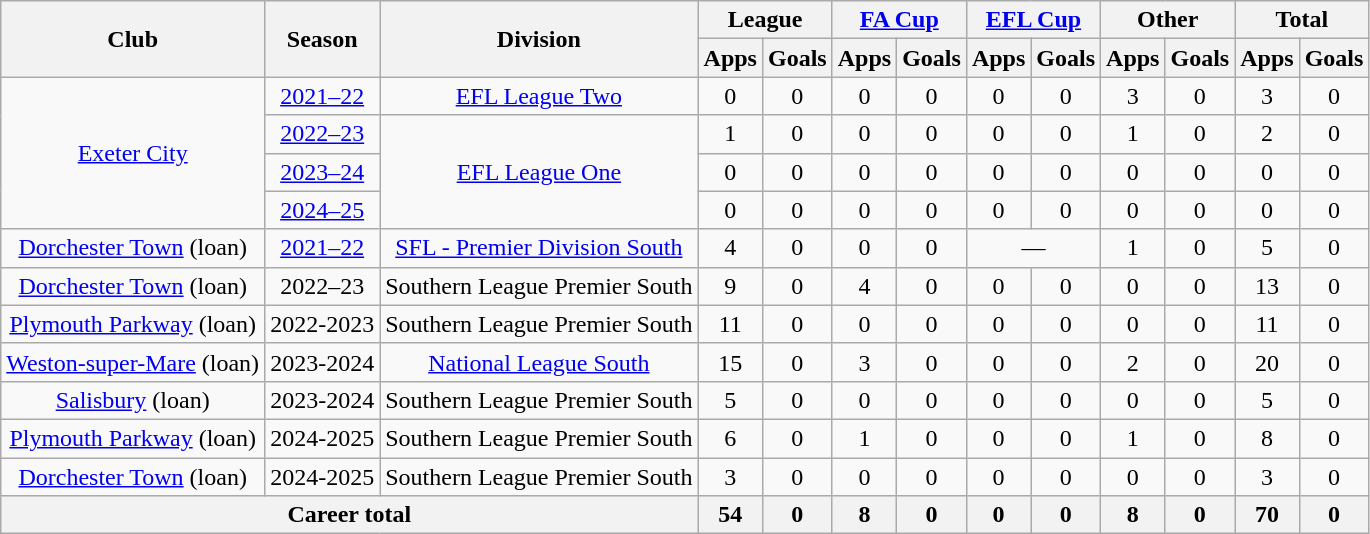<table class="wikitable" style="text-align:center;">
<tr>
<th rowspan="2">Club</th>
<th rowspan="2">Season</th>
<th rowspan="2">Division</th>
<th colspan="2">League</th>
<th colspan="2"><a href='#'>FA Cup</a></th>
<th colspan="2"><a href='#'>EFL Cup</a></th>
<th colspan="2">Other</th>
<th colspan="2">Total</th>
</tr>
<tr>
<th>Apps</th>
<th>Goals</th>
<th>Apps</th>
<th>Goals</th>
<th>Apps</th>
<th>Goals</th>
<th>Apps</th>
<th>Goals</th>
<th>Apps</th>
<th>Goals</th>
</tr>
<tr>
<td rowspan="4"><a href='#'>Exeter City</a></td>
<td><a href='#'>2021–22</a></td>
<td><a href='#'>EFL League Two</a></td>
<td>0</td>
<td>0</td>
<td>0</td>
<td>0</td>
<td>0</td>
<td>0</td>
<td>3</td>
<td>0</td>
<td>3</td>
<td>0</td>
</tr>
<tr>
<td><a href='#'>2022–23</a></td>
<td rowspan="3"><a href='#'>EFL League One</a></td>
<td>1</td>
<td>0</td>
<td>0</td>
<td>0</td>
<td>0</td>
<td>0</td>
<td>1</td>
<td>0</td>
<td>2</td>
<td>0</td>
</tr>
<tr>
<td><a href='#'>2023–24</a></td>
<td>0</td>
<td>0</td>
<td>0</td>
<td>0</td>
<td>0</td>
<td>0</td>
<td>0</td>
<td>0</td>
<td>0</td>
<td>0</td>
</tr>
<tr>
<td><a href='#'>2024–25</a></td>
<td>0</td>
<td>0</td>
<td>0</td>
<td>0</td>
<td>0</td>
<td>0</td>
<td>0</td>
<td>0</td>
<td>0</td>
<td>0</td>
</tr>
<tr>
<td><a href='#'>Dorchester Town</a> (loan)</td>
<td><a href='#'>2021–22</a></td>
<td><a href='#'>SFL - Premier Division South</a></td>
<td>4</td>
<td>0</td>
<td>0</td>
<td>0</td>
<td colspan="2">—</td>
<td>1</td>
<td>0</td>
<td>5</td>
<td>0</td>
</tr>
<tr>
<td><a href='#'>Dorchester Town</a> (loan)</td>
<td>2022–23</td>
<td>Southern League Premier South</td>
<td>9</td>
<td>0</td>
<td>4</td>
<td>0</td>
<td>0</td>
<td>0</td>
<td>0</td>
<td>0</td>
<td>13</td>
<td>0</td>
</tr>
<tr>
<td><a href='#'>Plymouth Parkway</a> (loan)</td>
<td>2022-2023</td>
<td>Southern League Premier South</td>
<td>11</td>
<td>0</td>
<td>0</td>
<td>0</td>
<td>0</td>
<td>0</td>
<td>0</td>
<td>0</td>
<td>11</td>
<td>0</td>
</tr>
<tr>
<td><a href='#'>Weston-super-Mare</a> (loan)</td>
<td>2023-2024</td>
<td><a href='#'>National League South</a></td>
<td>15</td>
<td>0</td>
<td>3</td>
<td>0</td>
<td>0</td>
<td>0</td>
<td>2</td>
<td>0</td>
<td>20</td>
<td>0</td>
</tr>
<tr>
<td><a href='#'>Salisbury</a> (loan)</td>
<td>2023-2024</td>
<td>Southern League Premier South</td>
<td>5</td>
<td>0</td>
<td>0</td>
<td>0</td>
<td>0</td>
<td>0</td>
<td>0</td>
<td>0</td>
<td>5</td>
<td>0</td>
</tr>
<tr>
<td><a href='#'>Plymouth Parkway</a> (loan)</td>
<td>2024-2025</td>
<td>Southern League Premier South</td>
<td>6</td>
<td>0</td>
<td>1</td>
<td>0</td>
<td>0</td>
<td>0</td>
<td>1</td>
<td>0</td>
<td>8</td>
<td>0</td>
</tr>
<tr>
<td><a href='#'>Dorchester Town</a> (loan)</td>
<td>2024-2025</td>
<td>Southern League Premier South</td>
<td>3</td>
<td>0</td>
<td>0</td>
<td>0</td>
<td>0</td>
<td>0</td>
<td>0</td>
<td>0</td>
<td>3</td>
<td>0</td>
</tr>
<tr>
<th colspan="3">Career total</th>
<th>54</th>
<th>0</th>
<th>8</th>
<th>0</th>
<th>0</th>
<th>0</th>
<th>8</th>
<th>0</th>
<th>70</th>
<th>0</th>
</tr>
</table>
